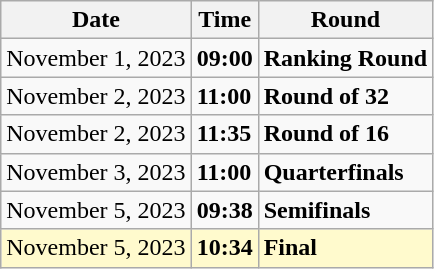<table class="wikitable">
<tr>
<th>Date</th>
<th>Time</th>
<th>Round</th>
</tr>
<tr>
<td>November 1, 2023</td>
<td><strong>09:00</strong></td>
<td><strong>Ranking Round</strong></td>
</tr>
<tr>
<td>November 2, 2023</td>
<td><strong>11:00</strong></td>
<td><strong>Round of 32</strong></td>
</tr>
<tr>
<td>November 2, 2023</td>
<td><strong>11:35</strong></td>
<td><strong>Round of 16</strong></td>
</tr>
<tr>
<td>November 3, 2023</td>
<td><strong>11:00</strong></td>
<td><strong>Quarterfinals</strong></td>
</tr>
<tr>
<td>November 5, 2023</td>
<td><strong>09:38</strong></td>
<td><strong>Semifinals</strong></td>
</tr>
<tr style=background:lemonchiffon>
<td>November 5, 2023</td>
<td><strong>10:34</strong></td>
<td><strong>Final</strong></td>
</tr>
</table>
